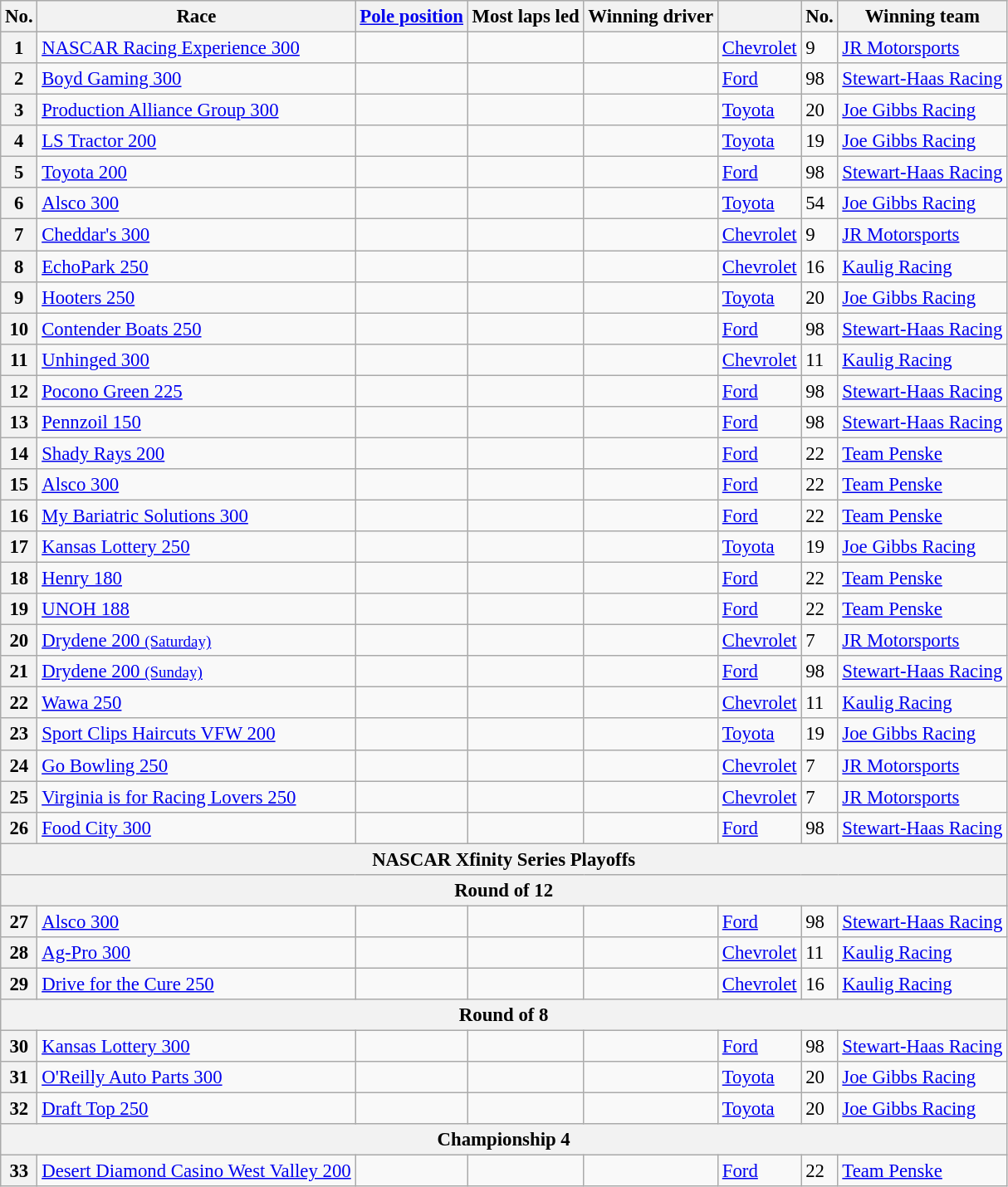<table class="wikitable" style="font-size:95%">
<tr>
<th>No.</th>
<th>Race</th>
<th><a href='#'>Pole position</a></th>
<th>Most laps led</th>
<th>Winning driver</th>
<th></th>
<th>No.</th>
<th>Winning team</th>
</tr>
<tr>
<th>1</th>
<td><a href='#'>NASCAR Racing Experience 300</a></td>
<td></td>
<td></td>
<td></td>
<td><a href='#'>Chevrolet</a></td>
<td>9</td>
<td><a href='#'>JR Motorsports</a></td>
</tr>
<tr>
<th>2</th>
<td><a href='#'>Boyd Gaming 300</a></td>
<td></td>
<td></td>
<td></td>
<td><a href='#'>Ford</a></td>
<td>98</td>
<td><a href='#'>Stewart-Haas Racing</a></td>
</tr>
<tr>
<th>3</th>
<td><a href='#'>Production Alliance Group 300</a></td>
<td></td>
<td></td>
<td></td>
<td><a href='#'>Toyota</a></td>
<td>20</td>
<td><a href='#'>Joe Gibbs Racing</a></td>
</tr>
<tr>
<th>4</th>
<td><a href='#'>LS Tractor 200</a></td>
<td></td>
<td></td>
<td></td>
<td><a href='#'>Toyota</a></td>
<td>19</td>
<td><a href='#'>Joe Gibbs Racing</a></td>
</tr>
<tr>
<th>5</th>
<td><a href='#'>Toyota 200</a></td>
<td></td>
<td></td>
<td></td>
<td><a href='#'>Ford</a></td>
<td>98</td>
<td><a href='#'>Stewart-Haas Racing</a></td>
</tr>
<tr>
<th>6</th>
<td><a href='#'>Alsco 300</a></td>
<td></td>
<td></td>
<td></td>
<td><a href='#'>Toyota</a></td>
<td>54</td>
<td><a href='#'>Joe Gibbs Racing</a></td>
</tr>
<tr>
<th>7</th>
<td><a href='#'>Cheddar's 300</a></td>
<td></td>
<td></td>
<td></td>
<td><a href='#'>Chevrolet</a></td>
<td>9</td>
<td><a href='#'>JR Motorsports</a></td>
</tr>
<tr>
<th>8</th>
<td><a href='#'>EchoPark 250</a></td>
<td></td>
<td></td>
<td></td>
<td><a href='#'>Chevrolet</a></td>
<td>16</td>
<td><a href='#'>Kaulig Racing</a></td>
</tr>
<tr>
<th>9</th>
<td><a href='#'>Hooters 250</a></td>
<td></td>
<td></td>
<td></td>
<td><a href='#'>Toyota</a></td>
<td>20</td>
<td><a href='#'>Joe Gibbs Racing</a></td>
</tr>
<tr>
<th>10</th>
<td><a href='#'>Contender Boats 250</a></td>
<td></td>
<td></td>
<td></td>
<td><a href='#'>Ford</a></td>
<td>98</td>
<td><a href='#'>Stewart-Haas Racing</a></td>
</tr>
<tr>
<th>11</th>
<td><a href='#'>Unhinged 300</a></td>
<td></td>
<td></td>
<td></td>
<td><a href='#'>Chevrolet</a></td>
<td>11</td>
<td><a href='#'>Kaulig Racing</a></td>
</tr>
<tr>
<th>12</th>
<td><a href='#'>Pocono Green 225</a></td>
<td></td>
<td></td>
<td></td>
<td><a href='#'>Ford</a></td>
<td>98</td>
<td><a href='#'>Stewart-Haas Racing</a></td>
</tr>
<tr>
<th>13</th>
<td><a href='#'>Pennzoil 150</a></td>
<td></td>
<td></td>
<td></td>
<td><a href='#'>Ford</a></td>
<td>98</td>
<td><a href='#'>Stewart-Haas Racing</a></td>
</tr>
<tr>
<th>14</th>
<td><a href='#'>Shady Rays 200</a></td>
<td></td>
<td></td>
<td></td>
<td><a href='#'>Ford</a></td>
<td>22</td>
<td><a href='#'>Team Penske</a></td>
</tr>
<tr>
<th>15</th>
<td><a href='#'>Alsco 300</a></td>
<td></td>
<td></td>
<td></td>
<td><a href='#'>Ford</a></td>
<td>22</td>
<td><a href='#'>Team Penske</a></td>
</tr>
<tr>
<th>16</th>
<td><a href='#'>My Bariatric Solutions 300</a></td>
<td></td>
<td></td>
<td></td>
<td><a href='#'>Ford</a></td>
<td>22</td>
<td><a href='#'>Team Penske</a></td>
</tr>
<tr>
<th>17</th>
<td><a href='#'>Kansas Lottery 250</a></td>
<td></td>
<td></td>
<td></td>
<td><a href='#'>Toyota</a></td>
<td>19</td>
<td><a href='#'>Joe Gibbs Racing</a></td>
</tr>
<tr>
<th>18</th>
<td><a href='#'>Henry 180</a></td>
<td></td>
<td></td>
<td></td>
<td><a href='#'>Ford</a></td>
<td>22</td>
<td><a href='#'>Team Penske</a></td>
</tr>
<tr>
<th>19</th>
<td><a href='#'>UNOH 188</a></td>
<td></td>
<td></td>
<td></td>
<td><a href='#'>Ford</a></td>
<td>22</td>
<td><a href='#'>Team Penske</a></td>
</tr>
<tr>
<th>20</th>
<td><a href='#'>Drydene 200 <small>(Saturday)</small></a></td>
<td></td>
<td></td>
<td></td>
<td><a href='#'>Chevrolet</a></td>
<td>7</td>
<td><a href='#'>JR Motorsports</a></td>
</tr>
<tr>
<th>21</th>
<td><a href='#'>Drydene 200 <small>(Sunday)</small></a></td>
<td></td>
<td></td>
<td></td>
<td><a href='#'>Ford</a></td>
<td>98</td>
<td><a href='#'>Stewart-Haas Racing</a></td>
</tr>
<tr>
<th>22</th>
<td><a href='#'>Wawa 250</a></td>
<td></td>
<td></td>
<td></td>
<td><a href='#'>Chevrolet</a></td>
<td>11</td>
<td><a href='#'>Kaulig Racing</a></td>
</tr>
<tr>
<th>23</th>
<td><a href='#'>Sport Clips Haircuts VFW 200</a></td>
<td></td>
<td></td>
<td></td>
<td><a href='#'>Toyota</a></td>
<td>19</td>
<td><a href='#'>Joe Gibbs Racing</a></td>
</tr>
<tr>
<th>24</th>
<td><a href='#'>Go Bowling 250</a></td>
<td></td>
<td></td>
<td></td>
<td><a href='#'>Chevrolet</a></td>
<td>7</td>
<td><a href='#'>JR Motorsports</a></td>
</tr>
<tr>
<th>25</th>
<td><a href='#'>Virginia is for Racing Lovers 250</a></td>
<td></td>
<td></td>
<td></td>
<td><a href='#'>Chevrolet</a></td>
<td>7</td>
<td><a href='#'>JR Motorsports</a></td>
</tr>
<tr>
<th>26</th>
<td><a href='#'>Food City 300</a></td>
<td></td>
<td></td>
<td></td>
<td><a href='#'>Ford</a></td>
<td>98</td>
<td><a href='#'>Stewart-Haas Racing</a></td>
</tr>
<tr>
<th colspan="8">NASCAR Xfinity Series Playoffs</th>
</tr>
<tr>
<th colspan="8">Round of 12</th>
</tr>
<tr>
<th>27</th>
<td><a href='#'>Alsco 300</a></td>
<td></td>
<td></td>
<td></td>
<td><a href='#'>Ford</a></td>
<td>98</td>
<td><a href='#'>Stewart-Haas Racing</a></td>
</tr>
<tr>
<th>28</th>
<td><a href='#'>Ag-Pro 300</a></td>
<td></td>
<td></td>
<td></td>
<td><a href='#'>Chevrolet</a></td>
<td>11</td>
<td><a href='#'>Kaulig Racing</a></td>
</tr>
<tr>
<th>29</th>
<td><a href='#'>Drive for the Cure 250</a></td>
<td></td>
<td></td>
<td></td>
<td><a href='#'>Chevrolet</a></td>
<td>16</td>
<td><a href='#'>Kaulig Racing</a></td>
</tr>
<tr>
<th colspan="8">Round of 8</th>
</tr>
<tr>
<th>30</th>
<td><a href='#'>Kansas Lottery 300</a></td>
<td></td>
<td></td>
<td></td>
<td><a href='#'>Ford</a></td>
<td>98</td>
<td><a href='#'>Stewart-Haas Racing</a></td>
</tr>
<tr>
<th>31</th>
<td><a href='#'>O'Reilly Auto Parts 300</a></td>
<td></td>
<td></td>
<td></td>
<td><a href='#'>Toyota</a></td>
<td>20</td>
<td><a href='#'>Joe Gibbs Racing</a></td>
</tr>
<tr>
<th>32</th>
<td><a href='#'>Draft Top 250</a></td>
<td></td>
<td></td>
<td></td>
<td><a href='#'>Toyota</a></td>
<td>20</td>
<td><a href='#'>Joe Gibbs Racing</a></td>
</tr>
<tr>
<th colspan="8">Championship 4</th>
</tr>
<tr>
<th>33</th>
<td><a href='#'>Desert Diamond Casino West Valley 200</a></td>
<td></td>
<td></td>
<td></td>
<td><a href='#'>Ford</a></td>
<td>22</td>
<td><a href='#'>Team Penske</a></td>
</tr>
</table>
